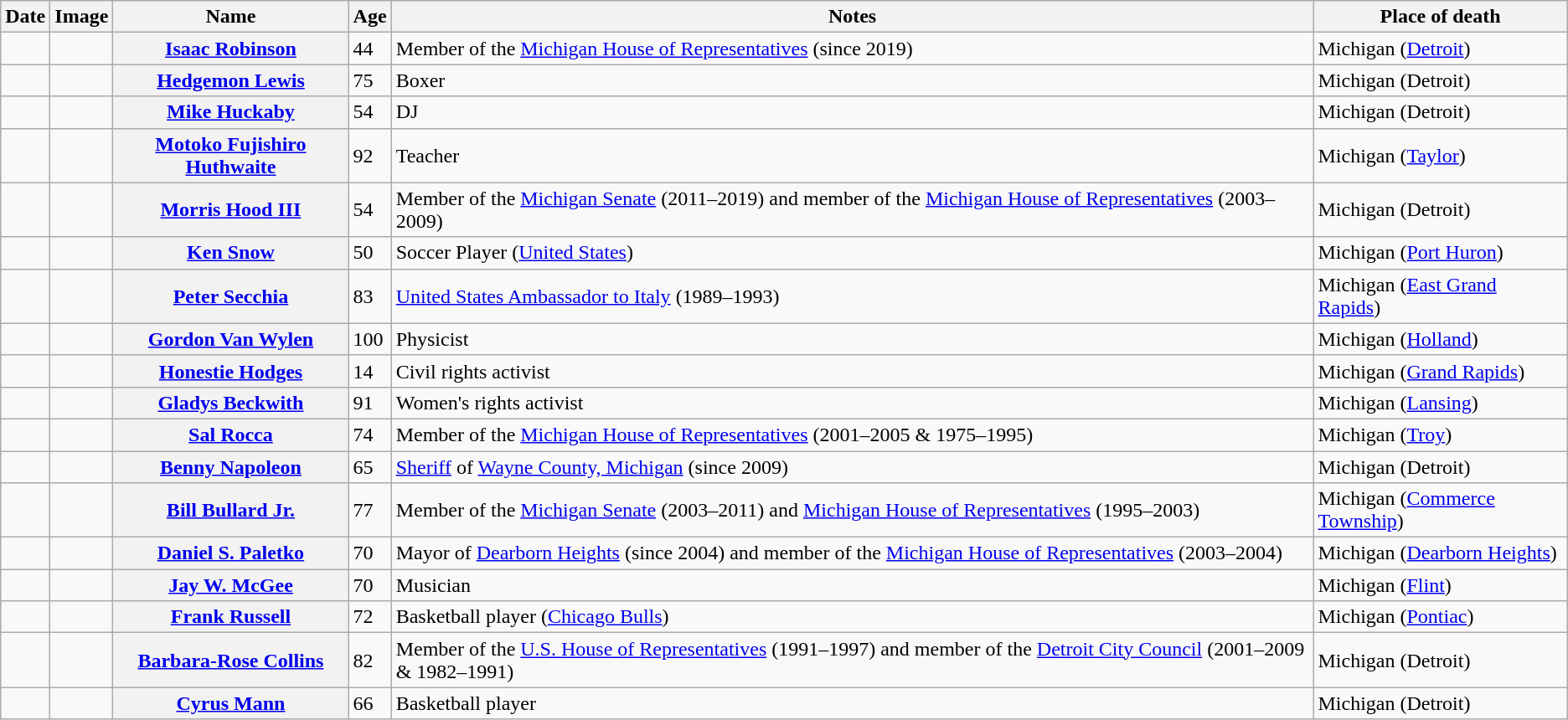<table class="wikitable sortable plainrowheaders">
<tr valign=bottom>
<th scope="col">Date</th>
<th scope="col">Image</th>
<th scope="col">Name</th>
<th scope="col">Age</th>
<th scope="col">Notes</th>
<th scope="col">Place of death</th>
</tr>
<tr>
<td></td>
<td></td>
<th scope="row"><a href='#'>Isaac Robinson</a></th>
<td>44</td>
<td>Member of the <a href='#'>Michigan House of Representatives</a> (since 2019)</td>
<td>Michigan (<a href='#'>Detroit</a>)</td>
</tr>
<tr>
<td></td>
<td></td>
<th scope="row"><a href='#'>Hedgemon Lewis</a></th>
<td>75</td>
<td>Boxer</td>
<td>Michigan (Detroit)</td>
</tr>
<tr>
<td></td>
<td></td>
<th scope="row"><a href='#'>Mike Huckaby</a></th>
<td>54</td>
<td>DJ</td>
<td>Michigan (Detroit)</td>
</tr>
<tr>
<td></td>
<td></td>
<th scope="row"><a href='#'>Motoko Fujishiro Huthwaite</a></th>
<td>92</td>
<td>Teacher</td>
<td>Michigan (<a href='#'>Taylor</a>)</td>
</tr>
<tr>
<td></td>
<td></td>
<th scope="row"><a href='#'>Morris Hood III</a></th>
<td>54</td>
<td>Member of the <a href='#'>Michigan Senate</a> (2011–2019) and member of the <a href='#'>Michigan House of Representatives</a> (2003–2009)</td>
<td>Michigan (Detroit)</td>
</tr>
<tr>
<td></td>
<td></td>
<th scope="row"><a href='#'>Ken Snow</a></th>
<td>50</td>
<td>Soccer Player (<a href='#'>United States</a>)</td>
<td>Michigan (<a href='#'>Port Huron</a>)</td>
</tr>
<tr>
<td></td>
<td></td>
<th scope="row"><a href='#'>Peter Secchia</a></th>
<td>83</td>
<td><a href='#'>United States Ambassador to Italy</a> (1989–1993)</td>
<td>Michigan (<a href='#'>East Grand Rapids</a>)</td>
</tr>
<tr>
<td></td>
<td></td>
<th scope="row"><a href='#'>Gordon Van Wylen</a></th>
<td>100</td>
<td>Physicist</td>
<td>Michigan (<a href='#'>Holland</a>)</td>
</tr>
<tr>
<td></td>
<td></td>
<th scope="row"><a href='#'>Honestie Hodges</a></th>
<td>14</td>
<td>Civil rights activist</td>
<td>Michigan (<a href='#'>Grand Rapids</a>)</td>
</tr>
<tr>
<td></td>
<td></td>
<th scope="row"><a href='#'>Gladys Beckwith</a></th>
<td>91</td>
<td>Women's rights activist</td>
<td>Michigan (<a href='#'>Lansing</a>)</td>
</tr>
<tr>
<td></td>
<td></td>
<th scope="row"><a href='#'>Sal Rocca</a></th>
<td>74</td>
<td>Member of the <a href='#'>Michigan House of Representatives</a> (2001–2005 & 1975–1995)</td>
<td>Michigan (<a href='#'>Troy</a>)</td>
</tr>
<tr>
<td></td>
<td></td>
<th scope="row"><a href='#'>Benny Napoleon</a></th>
<td>65</td>
<td><a href='#'>Sheriff</a> of <a href='#'>Wayne County, Michigan</a> (since 2009)</td>
<td>Michigan (Detroit)</td>
</tr>
<tr>
<td></td>
<td></td>
<th scope="row"><a href='#'>Bill Bullard Jr.</a></th>
<td>77</td>
<td>Member of the <a href='#'>Michigan Senate</a> (2003–2011) and <a href='#'>Michigan House of Representatives</a> (1995–2003)</td>
<td>Michigan (<a href='#'>Commerce Township</a>)</td>
</tr>
<tr>
<td></td>
<td></td>
<th scope="row"><a href='#'>Daniel S. Paletko</a></th>
<td>70</td>
<td>Mayor of <a href='#'>Dearborn Heights</a> (since 2004) and member of the <a href='#'>Michigan House of Representatives</a> (2003–2004)</td>
<td>Michigan (<a href='#'>Dearborn Heights</a>)</td>
</tr>
<tr>
<td></td>
<td></td>
<th scope="row"><a href='#'>Jay W. McGee</a></th>
<td>70</td>
<td>Musician</td>
<td>Michigan (<a href='#'>Flint</a>)</td>
</tr>
<tr>
<td></td>
<td></td>
<th scope="row"><a href='#'>Frank Russell</a></th>
<td>72</td>
<td>Basketball player (<a href='#'>Chicago Bulls</a>)</td>
<td>Michigan (<a href='#'>Pontiac</a>)</td>
</tr>
<tr>
<td></td>
<td></td>
<th scope="row"><a href='#'>Barbara-Rose Collins</a></th>
<td>82</td>
<td>Member of the <a href='#'>U.S. House of Representatives</a> (1991–1997) and member of the <a href='#'>Detroit City Council</a> (2001–2009 & 1982–1991)</td>
<td>Michigan (Detroit)</td>
</tr>
<tr>
<td></td>
<td></td>
<th scope="row"><a href='#'>Cyrus Mann</a></th>
<td>66</td>
<td>Basketball player</td>
<td>Michigan (Detroit)</td>
</tr>
</table>
